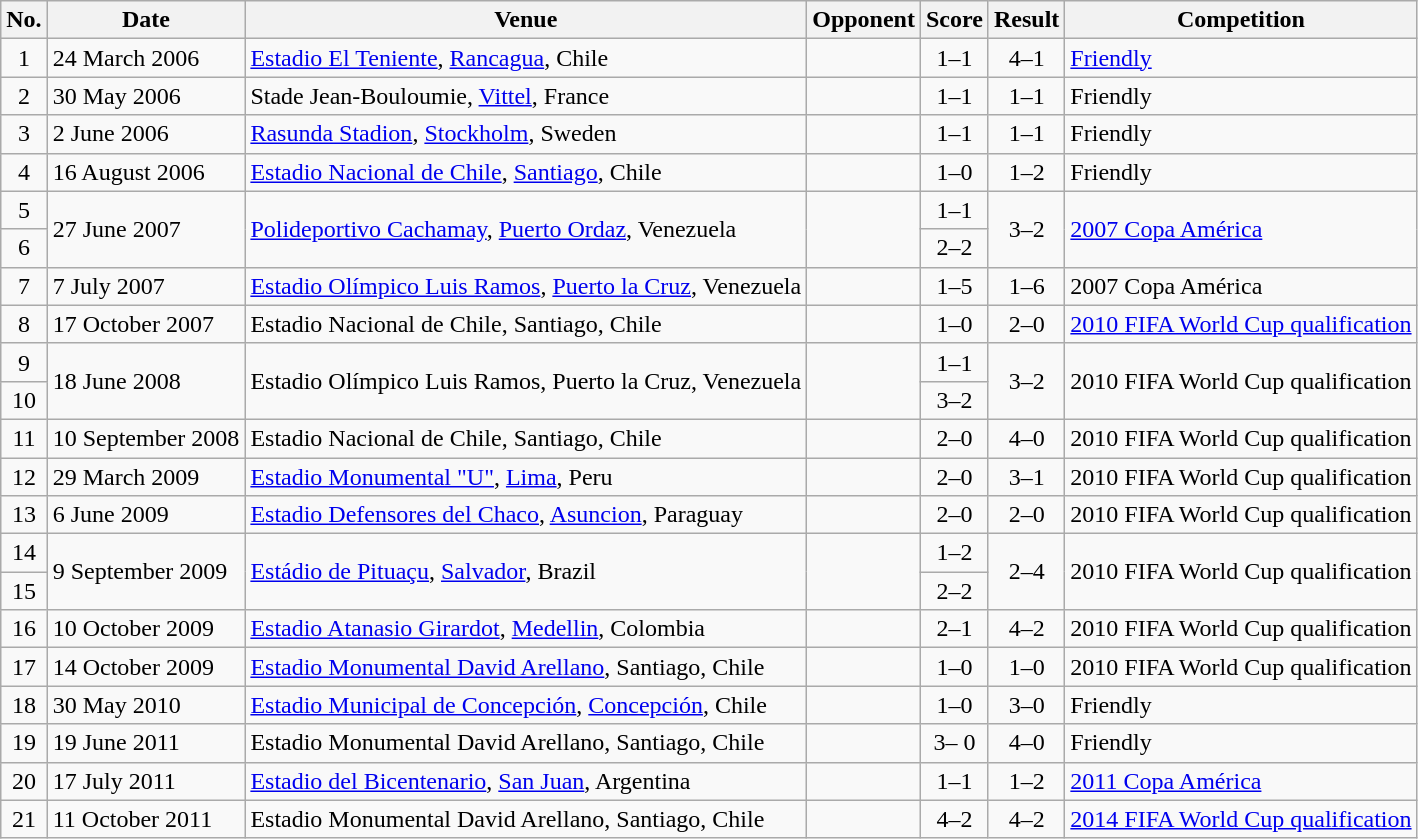<table class="wikitable sortable">
<tr>
<th scope="col">No.</th>
<th scope="col">Date</th>
<th scope="col">Venue</th>
<th scope="col">Opponent</th>
<th scope="col">Score</th>
<th scope="col">Result</th>
<th scope="col">Competition</th>
</tr>
<tr>
<td align="center">1</td>
<td>24 March 2006</td>
<td><a href='#'>Estadio El Teniente</a>, <a href='#'>Rancagua</a>, Chile</td>
<td></td>
<td align="center">1–1</td>
<td align="center">4–1</td>
<td><a href='#'>Friendly</a></td>
</tr>
<tr>
<td align="center">2</td>
<td>30 May 2006</td>
<td>Stade Jean-Bouloumie, <a href='#'>Vittel</a>, France</td>
<td></td>
<td align="center">1–1</td>
<td align="center">1–1</td>
<td>Friendly</td>
</tr>
<tr>
<td align="center">3</td>
<td>2 June 2006</td>
<td><a href='#'>Rasunda Stadion</a>, <a href='#'>Stockholm</a>, Sweden</td>
<td></td>
<td align="center">1–1</td>
<td align="center">1–1</td>
<td>Friendly</td>
</tr>
<tr>
<td align="center">4</td>
<td>16 August 2006</td>
<td><a href='#'>Estadio Nacional de Chile</a>, <a href='#'>Santiago</a>, Chile</td>
<td></td>
<td align="center">1–0</td>
<td align="center">1–2</td>
<td>Friendly</td>
</tr>
<tr>
<td align="center">5</td>
<td rowspan="2">27 June 2007</td>
<td rowspan="2"><a href='#'>Polideportivo Cachamay</a>, <a href='#'>Puerto Ordaz</a>, Venezuela</td>
<td rowspan="2"></td>
<td align="center">1–1</td>
<td rowspan=2 align="center">3–2</td>
<td rowspan="2"><a href='#'>2007 Copa América</a></td>
</tr>
<tr>
<td align="center">6</td>
<td align="center">2–2</td>
</tr>
<tr>
<td align="center">7</td>
<td>7 July 2007</td>
<td><a href='#'>Estadio Olímpico Luis Ramos</a>, <a href='#'>Puerto la Cruz</a>, Venezuela</td>
<td></td>
<td align="center">1–5</td>
<td align="center">1–6</td>
<td>2007 Copa América</td>
</tr>
<tr>
<td align="center">8</td>
<td>17 October 2007</td>
<td>Estadio Nacional de Chile, Santiago, Chile</td>
<td></td>
<td align="center">1–0</td>
<td align="center">2–0</td>
<td><a href='#'>2010 FIFA World Cup qualification</a></td>
</tr>
<tr>
<td align="center">9</td>
<td rowspan="2">18 June 2008</td>
<td rowspan="2">Estadio Olímpico Luis Ramos, Puerto la Cruz, Venezuela</td>
<td rowspan="2"></td>
<td align="center">1–1</td>
<td rowspan=2 align="center">3–2</td>
<td rowspan="2">2010 FIFA World Cup qualification</td>
</tr>
<tr>
<td align="center">10</td>
<td align="center">3–2</td>
</tr>
<tr>
<td align="center">11</td>
<td>10 September 2008</td>
<td>Estadio Nacional de Chile, Santiago, Chile</td>
<td></td>
<td align="center">2–0</td>
<td align="center">4–0</td>
<td>2010 FIFA World Cup qualification</td>
</tr>
<tr>
<td align="center">12</td>
<td>29 March 2009</td>
<td><a href='#'>Estadio Monumental "U"</a>, <a href='#'>Lima</a>, Peru</td>
<td></td>
<td align="center">2–0</td>
<td align="center">3–1</td>
<td>2010 FIFA World Cup qualification</td>
</tr>
<tr>
<td align="center">13</td>
<td>6 June 2009</td>
<td><a href='#'>Estadio Defensores del Chaco</a>, <a href='#'>Asuncion</a>, Paraguay</td>
<td></td>
<td align="center">2–0</td>
<td align="center">2–0</td>
<td>2010 FIFA World Cup qualification</td>
</tr>
<tr>
<td align="center">14</td>
<td rowspan="2">9 September 2009</td>
<td rowspan="2"><a href='#'>Estádio de Pituaçu</a>, <a href='#'>Salvador</a>, Brazil</td>
<td rowspan="2"></td>
<td align="center">1–2</td>
<td rowspan=2 align="center">2–4</td>
<td rowspan="2">2010 FIFA World Cup qualification</td>
</tr>
<tr>
<td align="center">15</td>
<td align="center">2–2</td>
</tr>
<tr>
<td align="center">16</td>
<td>10 October 2009</td>
<td><a href='#'>Estadio Atanasio Girardot</a>, <a href='#'>Medellin</a>, Colombia</td>
<td></td>
<td align="center">2–1</td>
<td align="center">4–2</td>
<td>2010 FIFA World Cup qualification</td>
</tr>
<tr>
<td align="center">17</td>
<td>14 October 2009</td>
<td><a href='#'>Estadio Monumental David Arellano</a>, Santiago, Chile</td>
<td></td>
<td align="center">1–0</td>
<td align="center">1–0</td>
<td>2010 FIFA World Cup qualification</td>
</tr>
<tr>
<td align="center">18</td>
<td>30 May 2010</td>
<td><a href='#'>Estadio Municipal de Concepción</a>, <a href='#'>Concepción</a>, Chile</td>
<td></td>
<td align="center">1–0</td>
<td align="center">3–0</td>
<td>Friendly</td>
</tr>
<tr>
<td align="center">19</td>
<td>19 June 2011</td>
<td>Estadio Monumental David Arellano, Santiago, Chile</td>
<td></td>
<td align="center">3– 0</td>
<td align="center">4–0</td>
<td>Friendly</td>
</tr>
<tr>
<td align="center">20</td>
<td>17 July 2011</td>
<td><a href='#'>Estadio del Bicentenario</a>, <a href='#'>San Juan</a>, Argentina</td>
<td></td>
<td align="center">1–1</td>
<td align="center">1–2</td>
<td><a href='#'>2011 Copa América</a></td>
</tr>
<tr>
<td align="center">21</td>
<td>11 October 2011</td>
<td>Estadio Monumental David Arellano, Santiago, Chile</td>
<td></td>
<td align="center">4–2</td>
<td align="center">4–2</td>
<td><a href='#'>2014 FIFA World Cup qualification</a></td>
</tr>
</table>
